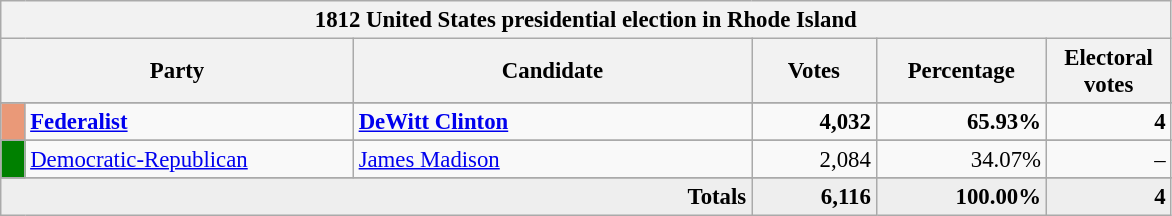<table class="wikitable" style="font-size: 95%;">
<tr>
<th colspan="6">1812 United States presidential election in Rhode Island</th>
</tr>
<tr>
<th colspan="2" style="width: 15em">Party</th>
<th style="width: 17em">Candidate</th>
<th style="width: 5em">Votes</th>
<th style="width: 7em">Percentage</th>
<th style="width: 5em">Electoral votes</th>
</tr>
<tr>
</tr>
<tr>
<th style="background-color:#EA9978; width: 3px"></th>
<td style="width: 130px"><strong><a href='#'>Federalist</a></strong></td>
<td><strong><a href='#'>DeWitt Clinton</a></strong></td>
<td align="right"><strong>4,032</strong></td>
<td align="right"><strong>65.93%</strong></td>
<td align="right"><strong>4</strong></td>
</tr>
<tr>
</tr>
<tr>
<th style="background-color:#008000; width: 3px"></th>
<td style="width: 130px"><a href='#'>Democratic-Republican</a></td>
<td><a href='#'>James Madison</a></td>
<td align="right">2,084</td>
<td align="right">34.07%</td>
<td align="right">–</td>
</tr>
<tr>
</tr>
<tr bgcolor="#EEEEEE">
<td colspan="3" align="right"><strong>Totals</strong></td>
<td align="right"><strong>6,116</strong></td>
<td align="right"><strong>100.00%</strong></td>
<td align="right"><strong>4</strong></td>
</tr>
</table>
